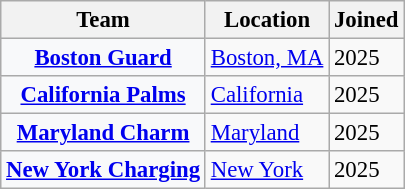<table class="wikitable sortable plainrowheaders" style="font-size:95%">
<tr>
<th scope="col">Team</th>
<th scope="col" class="unsortable">Location</th>
<th scope="col">Joined</th>
</tr>
<tr>
<th scope="row" style="background:#f8f9fa"><strong><a href='#'>Boston Guard</a></strong></th>
<td><a href='#'>Boston, MA</a></td>
<td>2025</td>
</tr>
<tr>
<th scope="row" style="background:#f8f9fa"><strong><a href='#'>California Palms</a></strong></th>
<td><a href='#'>California</a></td>
<td>2025</td>
</tr>
<tr>
<th scope="row" style="background:#f8f9fa"><strong><a href='#'>Maryland Charm</a></strong></th>
<td><a href='#'>Maryland</a></td>
<td>2025</td>
</tr>
<tr>
<th scope="row" style="background:#f8f9fa"><strong><a href='#'>New York Charging</a></strong></th>
<td><a href='#'>New York</a></td>
<td>2025</td>
</tr>
</table>
